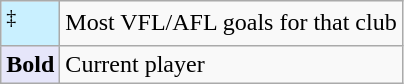<table class=wikitable>
<tr>
<td bgcolor=C9F0FF><sup>‡</sup></td>
<td>Most VFL/AFL goals for that club</td>
</tr>
<tr>
<td bgcolor=E6E6FA><strong>Bold</strong></td>
<td>Current player</td>
</tr>
</table>
